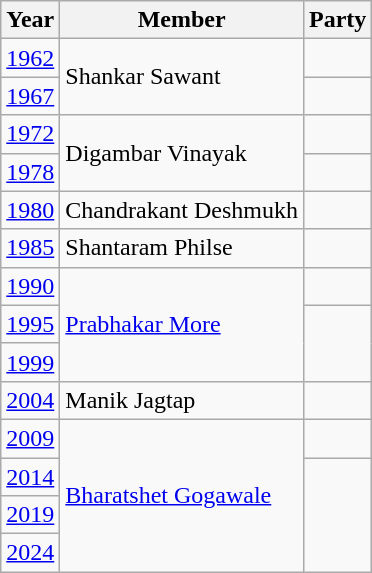<table class="wikitable">
<tr>
<th>Year</th>
<th>Member</th>
<th colspan="2">Party</th>
</tr>
<tr>
<td><a href='#'>1962</a></td>
<td rowspan="2">Shankar Sawant</td>
<td></td>
</tr>
<tr>
<td><a href='#'>1967</a></td>
</tr>
<tr>
<td><a href='#'>1972</a></td>
<td rowspan="2">Digambar Vinayak</td>
<td></td>
</tr>
<tr>
<td><a href='#'>1978</a></td>
<td></td>
</tr>
<tr>
<td><a href='#'>1980</a></td>
<td>Chandrakant Deshmukh</td>
<td></td>
</tr>
<tr>
<td><a href='#'>1985</a></td>
<td>Shantaram Philse</td>
<td></td>
</tr>
<tr>
<td><a href='#'>1990</a></td>
<td rowspan="3"><a href='#'>Prabhakar More</a></td>
<td></td>
</tr>
<tr>
<td><a href='#'>1995</a></td>
</tr>
<tr>
<td><a href='#'>1999</a></td>
</tr>
<tr>
<td><a href='#'>2004</a></td>
<td>Manik Jagtap</td>
<td></td>
</tr>
<tr>
<td><a href='#'>2009</a></td>
<td rowspan="4"><a href='#'>Bharatshet Gogawale</a></td>
<td></td>
</tr>
<tr>
<td><a href='#'>2014</a></td>
</tr>
<tr>
<td><a href='#'>2019</a></td>
</tr>
<tr>
<td><a href='#'>2024</a></td>
</tr>
</table>
